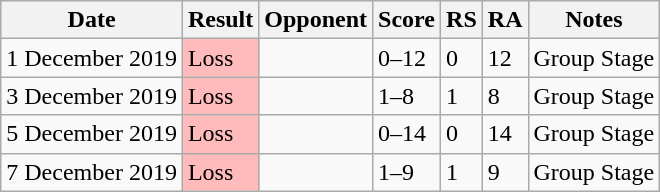<table class="wikitable">
<tr>
<th>Date</th>
<th>Result</th>
<th>Opponent</th>
<th>Score</th>
<th>RS</th>
<th>RA</th>
<th>Notes</th>
</tr>
<tr>
<td>1 December 2019</td>
<td style="background-color:#FFBBBB;">Loss</td>
<td></td>
<td>0–12</td>
<td>0</td>
<td>12</td>
<td>Group Stage</td>
</tr>
<tr>
<td>3 December 2019</td>
<td style="background-color:#FFBBBB;">Loss</td>
<td></td>
<td>1–8</td>
<td>1</td>
<td>8</td>
<td>Group Stage</td>
</tr>
<tr>
<td>5 December 2019</td>
<td style="background-color:#FFBBBB;">Loss</td>
<td></td>
<td>0–14</td>
<td>0</td>
<td>14</td>
<td>Group Stage</td>
</tr>
<tr>
<td>7 December 2019</td>
<td style="background-color:#FFBBBB;">Loss</td>
<td></td>
<td>1–9</td>
<td>1</td>
<td>9</td>
<td>Group Stage</td>
</tr>
</table>
